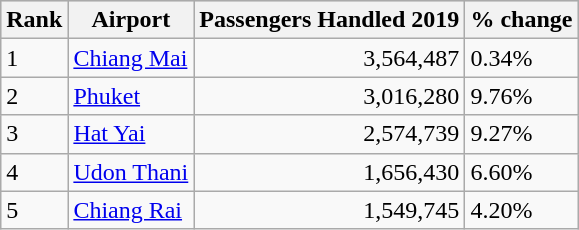<table class="wikitable sortable" style=" font-size: 90% width= align= margin:auto;">
<tr style="background:lightgrey;">
<th>Rank</th>
<th>Airport</th>
<th>Passengers Handled 2019</th>
<th>% change</th>
</tr>
<tr>
<td>1</td>
<td><a href='#'>Chiang Mai</a></td>
<td align="right">3,564,487</td>
<td> 0.34%</td>
</tr>
<tr>
<td>2</td>
<td><a href='#'>Phuket</a></td>
<td align="right">3,016,280</td>
<td> 9.76%</td>
</tr>
<tr>
<td>3</td>
<td><a href='#'>Hat Yai</a></td>
<td align="right">2,574,739</td>
<td> 9.27%</td>
</tr>
<tr>
<td>4</td>
<td><a href='#'>Udon Thani</a></td>
<td align="right">1,656,430</td>
<td> 6.60%</td>
</tr>
<tr>
<td>5</td>
<td><a href='#'>Chiang Rai</a></td>
<td align="right">1,549,745</td>
<td> 4.20%</td>
</tr>
</table>
